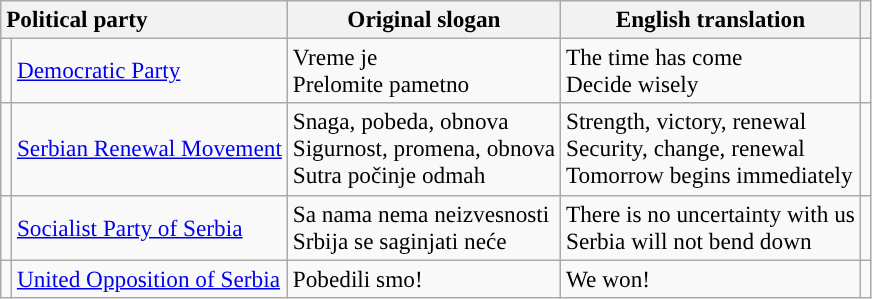<table class="wikitable" style="font-size:97%; text-align:left">
<tr>
<th colspan="2" style="text-align:left">Political party</th>
<th>Original slogan</th>
<th>English translation</th>
<th></th>
</tr>
<tr>
<td style="background:"></td>
<td><a href='#'>Democratic Party</a></td>
<td>Vreme je<br>Prelomite pametno</td>
<td>The time has come<br>Decide wisely</td>
<td></td>
</tr>
<tr>
<td style="background:"></td>
<td><a href='#'>Serbian Renewal Movement</a></td>
<td>Snaga, pobeda, obnova<br>Sigurnost, promena, obnova<br>Sutra počinje odmah</td>
<td>Strength, victory, renewal<br>Security, change, renewal<br>Tomorrow begins immediately</td>
<td></td>
</tr>
<tr>
<td style="background:"></td>
<td><a href='#'>Socialist Party of Serbia</a></td>
<td>Sa nama nema neizvesnosti<br>Srbija se saginjati neće</td>
<td>There is no uncertainty with us<br>Serbia will not bend down</td>
<td></td>
</tr>
<tr>
<td style="background:"></td>
<td><a href='#'>United Opposition of Serbia</a></td>
<td>Pobedili smo!</td>
<td>We won!</td>
<td></td>
</tr>
</table>
